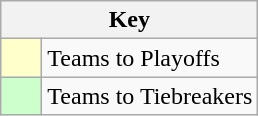<table class="wikitable" style="text-align: center;">
<tr>
<th colspan=2>Key</th>
</tr>
<tr>
<td style="background:#ffffcc; width:20px;"></td>
<td align=left>Teams to Playoffs</td>
</tr>
<tr>
<td style="background:#ccffcc; width:20px;"></td>
<td align=left>Teams to Tiebreakers</td>
</tr>
</table>
